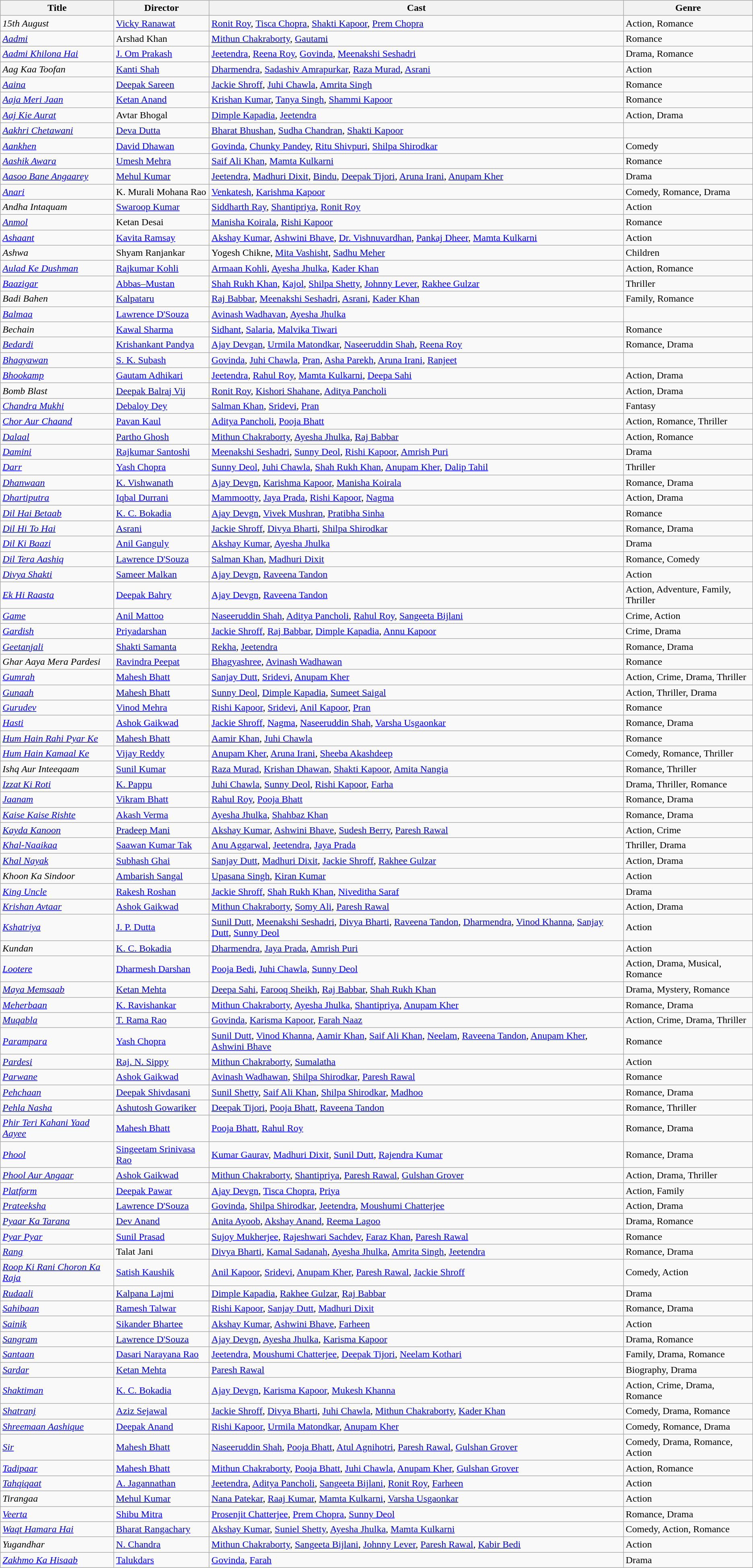<table class="wikitable">
<tr>
<th>Title</th>
<th>Director</th>
<th>Cast</th>
<th>Genre</th>
</tr>
<tr>
<td><em>15th August</em></td>
<td><a href='#'>Vicky Ranawat</a></td>
<td><a href='#'>Ronit Roy</a>, <a href='#'>Tisca Chopra</a>, <a href='#'>Shakti Kapoor</a>, <a href='#'>Prem Chopra</a></td>
<td>Action, Romance</td>
</tr>
<tr>
<td><em><a href='#'>Aadmi</a></em></td>
<td>Arshad Khan</td>
<td><a href='#'>Mithun Chakraborty</a>, <a href='#'>Gautami</a></td>
<td>Romance</td>
</tr>
<tr>
<td><em><a href='#'>Aadmi Khilona Hai</a></em></td>
<td><a href='#'>J. Om Prakash</a></td>
<td><a href='#'>Jeetendra</a>, <a href='#'>Reena Roy</a>, <a href='#'>Govinda</a>, <a href='#'>Meenakshi Seshadri</a></td>
<td>Drama, Romance</td>
</tr>
<tr>
<td><em>Aag Kaa Toofan</em></td>
<td><a href='#'>Kanti Shah</a></td>
<td><a href='#'>Dharmendra</a>, <a href='#'>Sadashiv Amrapurkar</a>, <a href='#'>Raza Murad</a>, <a href='#'>Asrani</a></td>
<td>Action</td>
</tr>
<tr>
<td><em><a href='#'>Aaina</a></em></td>
<td><a href='#'>Deepak Sareen</a></td>
<td><a href='#'>Jackie Shroff</a>, <a href='#'>Juhi Chawla</a>, <a href='#'>Amrita Singh</a></td>
<td>Romance</td>
</tr>
<tr>
<td><em><a href='#'>Aaja Meri Jaan</a></em></td>
<td><a href='#'>Ketan Anand</a></td>
<td><a href='#'>Krishan Kumar</a>, <a href='#'>Tanya Singh</a>, <a href='#'>Shammi Kapoor</a></td>
<td>Romance</td>
</tr>
<tr>
<td><em><a href='#'>Aaj Kie Aurat</a></em></td>
<td>Avtar Bhogal</td>
<td><a href='#'>Dimple Kapadia</a>, <a href='#'>Jeetendra</a></td>
<td>Action, Drama</td>
</tr>
<tr>
<td><em><a href='#'>Aakhri Chetawani</a></em></td>
<td><a href='#'>Deva Dutta</a></td>
<td><a href='#'>Bharat Bhushan</a>, <a href='#'>Sudha Chandran</a>, <a href='#'>Shakti Kapoor</a></td>
<td></td>
</tr>
<tr>
<td><em><a href='#'>Aankhen</a></em></td>
<td><a href='#'>David Dhawan</a></td>
<td><a href='#'>Govinda</a>, <a href='#'>Chunky Pandey</a>, <a href='#'>Ritu Shivpuri</a>, <a href='#'>Shilpa Shirodkar</a></td>
<td>Comedy</td>
</tr>
<tr>
<td><em><a href='#'>Aashik Awara</a></em></td>
<td><a href='#'>Umesh Mehra</a></td>
<td><a href='#'>Saif Ali Khan</a>, <a href='#'>Mamta Kulkarni</a></td>
<td>Romance</td>
</tr>
<tr>
<td><em><a href='#'>Aasoo Bane Angaarey</a></em></td>
<td><a href='#'>Mehul Kumar</a></td>
<td><a href='#'>Jeetendra</a>, <a href='#'>Madhuri Dixit</a>, <a href='#'>Bindu</a>, <a href='#'>Deepak Tijori</a>, <a href='#'>Aruna Irani</a>, <a href='#'>Anupam Kher</a></td>
<td>Drama</td>
</tr>
<tr>
<td><em><a href='#'>Anari</a></em></td>
<td>K. Murali Mohana Rao</td>
<td><a href='#'>Venkatesh</a>, <a href='#'>Karishma Kapoor</a></td>
<td>Comedy, Romance, Drama</td>
</tr>
<tr>
<td><em>Andha Intaquam</em></td>
<td><a href='#'>Swaroop Kumar</a></td>
<td><a href='#'>Siddharth Ray</a>, <a href='#'>Shantipriya</a>, <a href='#'>Ronit Roy</a></td>
<td>Action</td>
</tr>
<tr>
<td><em><a href='#'>Anmol</a></em></td>
<td>Ketan Desai</td>
<td><a href='#'>Manisha Koirala</a>, <a href='#'>Rishi Kapoor</a></td>
<td>Romance</td>
</tr>
<tr>
<td><em><a href='#'>Ashaant</a></em></td>
<td><a href='#'>Kavita Ramsay</a></td>
<td><a href='#'>Akshay Kumar</a>, <a href='#'>Ashwini Bhave</a>, <a href='#'>Dr. Vishnuvardhan</a>, <a href='#'>Pankaj Dheer</a>, <a href='#'>Mamta Kulkarni</a></td>
<td>Action</td>
</tr>
<tr>
<td><em>Ashwa</em></td>
<td>Shyam Ranjankar</td>
<td>Yogesh Chikne, <a href='#'>Mita Vashisht</a>, <a href='#'>Sadhu Meher</a></td>
<td>Children</td>
</tr>
<tr>
<td><em><a href='#'>Aulad Ke Dushman</a></em></td>
<td><a href='#'>Rajkumar Kohli</a></td>
<td><a href='#'>Armaan Kohli</a>, <a href='#'>Ayesha Jhulka</a>, <a href='#'>Kader Khan</a></td>
<td>Action, Romance</td>
</tr>
<tr>
<td><em><a href='#'>Baazigar</a></em></td>
<td><a href='#'>Abbas–Mustan</a></td>
<td><a href='#'>Shah Rukh Khan</a>, <a href='#'>Kajol</a>, <a href='#'>Shilpa Shetty</a>, <a href='#'>Johnny Lever</a>, <a href='#'>Rakhee Gulzar</a></td>
<td>Thriller</td>
</tr>
<tr>
<td><em>Badi Bahen</em></td>
<td><a href='#'>Kalpataru</a></td>
<td><a href='#'>Raj Babbar</a>, <a href='#'>Meenakshi Seshadri</a>, <a href='#'>Asrani</a>, <a href='#'>Kader Khan</a></td>
<td>Family, Romance</td>
</tr>
<tr>
<td><em><a href='#'>Balmaa</a></em></td>
<td><a href='#'>Lawrence D'Souza</a></td>
<td><a href='#'>Avinash Wadhavan</a>, <a href='#'>Ayesha Jhulka</a></td>
<td></td>
</tr>
<tr>
<td><em>Bechain</em></td>
<td><a href='#'>Kawal Sharma</a></td>
<td><a href='#'>Sidhant</a>, <a href='#'>Salaria</a>, <a href='#'>Malvika Tiwari</a></td>
<td>Romance</td>
</tr>
<tr>
<td><em><a href='#'>Bedardi</a></em></td>
<td><a href='#'>Krishankant Pandya</a></td>
<td><a href='#'>Ajay Devgan</a>, <a href='#'>Urmila Matondkar</a>, <a href='#'>Naseeruddin Shah</a>, <a href='#'>Reena Roy</a></td>
<td>Romance, Drama</td>
</tr>
<tr>
<td><em><a href='#'>Bhagyawan</a></em></td>
<td><a href='#'>S. K. Subash</a></td>
<td><a href='#'>Govinda</a>, <a href='#'>Juhi Chawla</a>, <a href='#'>Pran</a>, <a href='#'>Asha Parekh</a>, <a href='#'>Aruna Irani</a>, <a href='#'>Ranjeet</a></td>
<td></td>
</tr>
<tr>
<td><em><a href='#'>Bhookamp</a></em></td>
<td><a href='#'>Gautam Adhikari</a></td>
<td><a href='#'>Jeetendra</a>, <a href='#'>Rahul Roy</a>, <a href='#'>Mamta Kulkarni</a>, <a href='#'>Deepa Sahi</a></td>
<td>Action, Drama</td>
</tr>
<tr>
<td><em>Bomb Blast</em></td>
<td><a href='#'>Deepak Balraj Vij</a></td>
<td><a href='#'>Ronit Roy</a>, <a href='#'>Kishori Shahane</a>, <a href='#'>Aditya Pancholi</a></td>
<td>Action, Drama</td>
</tr>
<tr>
<td><em><a href='#'>Chandra Mukhi</a></em></td>
<td><a href='#'>Debaloy Dey</a></td>
<td><a href='#'>Salman Khan</a>, <a href='#'>Sridevi</a>, <a href='#'>Pran</a></td>
<td>Fantasy</td>
</tr>
<tr>
<td><em><a href='#'>Chor Aur Chaand</a></em></td>
<td><a href='#'>Pavan Kaul</a></td>
<td><a href='#'>Aditya Pancholi</a>, <a href='#'>Pooja Bhatt</a></td>
<td>Action, Romance, Thriller</td>
</tr>
<tr>
<td><em><a href='#'>Dalaal</a></em></td>
<td><a href='#'>Partho Ghosh</a></td>
<td><a href='#'>Mithun Chakraborty</a>, <a href='#'>Ayesha Jhulka</a>, <a href='#'>Raj Babbar</a></td>
<td>Action, Romance</td>
</tr>
<tr>
<td><em><a href='#'>Damini</a></em></td>
<td><a href='#'>Rajkumar Santoshi</a></td>
<td><a href='#'>Meenakshi Seshadri</a>, <a href='#'>Sunny Deol</a>, <a href='#'>Rishi Kapoor</a>, <a href='#'>Amrish Puri</a></td>
<td>Drama</td>
</tr>
<tr>
<td><em><a href='#'>Darr</a></em></td>
<td><a href='#'>Yash Chopra</a></td>
<td><a href='#'>Sunny Deol</a>, <a href='#'>Juhi Chawla</a>, <a href='#'>Shah Rukh Khan</a>, <a href='#'>Anupam Kher</a>, <a href='#'>Dalip Tahil</a></td>
<td>Thriller</td>
</tr>
<tr>
<td><em><a href='#'>Dhanwaan</a></em></td>
<td><a href='#'>K. Vishwanath</a></td>
<td><a href='#'>Ajay Devgn</a>, <a href='#'>Karishma Kapoor</a>, <a href='#'>Manisha Koirala</a></td>
<td>Romance, Drama</td>
</tr>
<tr>
<td><em><a href='#'>Dhartiputra</a></em></td>
<td><a href='#'>Iqbal Durrani</a></td>
<td><a href='#'>Mammootty</a>, <a href='#'>Jaya Prada</a>, <a href='#'>Rishi Kapoor</a>, <a href='#'>Nagma</a></td>
<td>Action, Drama</td>
</tr>
<tr>
<td><em><a href='#'>Dil Hai Betaab</a></em></td>
<td><a href='#'>K. C. Bokadia</a></td>
<td><a href='#'>Ajay Devgn</a>, <a href='#'>Vivek Mushran</a>, <a href='#'>Pratibha Sinha</a></td>
<td>Romance</td>
</tr>
<tr>
<td><em><a href='#'>Dil Hi To Hai</a></em></td>
<td><a href='#'>Asrani</a></td>
<td><a href='#'>Jackie Shroff</a>, <a href='#'>Divya Bharti</a>, <a href='#'>Shilpa Shirodkar</a></td>
<td>Romance, Drama</td>
</tr>
<tr>
<td><em><a href='#'>Dil Ki Baazi</a></em></td>
<td><a href='#'>Anil Ganguly</a></td>
<td><a href='#'>Akshay Kumar</a>, <a href='#'>Ayesha Jhulka</a></td>
<td>Drama</td>
</tr>
<tr>
<td><em><a href='#'>Dil Tera Aashiq</a></em></td>
<td><a href='#'>Lawrence D'Souza</a></td>
<td><a href='#'>Salman Khan</a>, <a href='#'>Madhuri Dixit</a></td>
<td>Romance, Comedy</td>
</tr>
<tr>
<td><em><a href='#'>Divya Shakti</a></em></td>
<td><a href='#'>Sameer Malkan</a></td>
<td><a href='#'>Ajay Devgn</a>, <a href='#'>Raveena Tandon</a></td>
<td>Action</td>
</tr>
<tr>
<td><em><a href='#'>Ek Hi Raasta</a></em></td>
<td><a href='#'>Deepak Bahry</a></td>
<td><a href='#'>Ajay Devgn</a>, <a href='#'>Raveena Tandon</a></td>
<td>Action, Adventure, Family, Thriller</td>
</tr>
<tr>
<td><em><a href='#'>Game</a></em></td>
<td><a href='#'>Anil Mattoo</a></td>
<td><a href='#'>Naseeruddin Shah</a>, <a href='#'>Aditya Pancholi</a>, <a href='#'>Rahul Roy</a>, <a href='#'>Sangeeta Bijlani</a></td>
<td>Crime, Action</td>
</tr>
<tr>
<td><em><a href='#'>Gardish</a></em></td>
<td><a href='#'>Priyadarshan</a></td>
<td><a href='#'>Jackie Shroff</a>, <a href='#'>Raj Babbar</a>, <a href='#'>Dimple Kapadia</a>, <a href='#'>Annu Kapoor</a></td>
<td>Crime, Drama</td>
</tr>
<tr>
<td><em><a href='#'>Geetanjali</a></em></td>
<td><a href='#'>Shakti Samanta</a></td>
<td><a href='#'>Rekha</a>, <a href='#'>Jeetendra</a></td>
<td>Romance, Drama</td>
</tr>
<tr>
<td><em>Ghar Aaya Mera Pardesi</em></td>
<td><a href='#'>Ravindra Peepat</a></td>
<td><a href='#'>Bhagyashree</a>, <a href='#'>Avinash Wadhawan</a></td>
<td>Romance</td>
</tr>
<tr>
<td><em><a href='#'>Gumrah</a></em></td>
<td><a href='#'>Mahesh Bhatt</a></td>
<td><a href='#'>Sanjay Dutt</a>, <a href='#'>Sridevi</a>, <a href='#'>Anupam Kher</a></td>
<td>Action, Crime, Drama, Thriller</td>
</tr>
<tr>
<td><em><a href='#'>Gunaah</a></em></td>
<td><a href='#'>Mahesh Bhatt</a></td>
<td><a href='#'>Sunny Deol</a>, <a href='#'>Dimple Kapadia</a>, <a href='#'>Sumeet Saigal</a></td>
<td>Action, Thriller, Drama</td>
</tr>
<tr>
<td><em><a href='#'>Gurudev</a></em></td>
<td><a href='#'>Vinod Mehra</a></td>
<td><a href='#'>Rishi Kapoor</a>, <a href='#'>Sridevi</a>, <a href='#'>Anil Kapoor</a>, <a href='#'>Pran</a></td>
<td>Romance</td>
</tr>
<tr>
<td><em><a href='#'>Hasti</a></em></td>
<td><a href='#'>Ashok Gaikwad</a></td>
<td><a href='#'>Jackie Shroff</a>, <a href='#'>Nagma</a>, <a href='#'>Naseeruddin Shah</a>, <a href='#'>Varsha Usgaonkar</a></td>
<td>Romance, Drama</td>
</tr>
<tr>
<td><em><a href='#'>Hum Hain Rahi Pyar Ke</a></em></td>
<td><a href='#'>Mahesh Bhatt</a></td>
<td><a href='#'>Aamir Khan</a>, <a href='#'>Juhi Chawla</a></td>
<td>Romance</td>
</tr>
<tr>
<td><em><a href='#'>Hum Hain Kamaal Ke</a></em></td>
<td><a href='#'>Vijay Reddy</a></td>
<td><a href='#'>Anupam Kher</a>, <a href='#'>Aruna Irani</a>, <a href='#'>Sheeba Akashdeep</a></td>
<td>Comedy, Romance, Thriller</td>
</tr>
<tr>
<td><em>Ishq Aur Inteeqaam</em></td>
<td><a href='#'>Sunil Kumar</a></td>
<td><a href='#'>Raza Murad</a>, <a href='#'>Krishan Dhawan</a>, <a href='#'>Shakti Kapoor</a>, <a href='#'>Amita Nangia</a></td>
<td>Romance, Thriller</td>
</tr>
<tr>
<td><em><a href='#'>Izzat Ki Roti</a></em></td>
<td><a href='#'>K. Pappu</a></td>
<td><a href='#'>Juhi Chawla</a>, <a href='#'>Sunny Deol</a>, <a href='#'>Rishi Kapoor</a>, <a href='#'>Farha</a></td>
<td>Drama, Thriller, Romance</td>
</tr>
<tr>
<td><em><a href='#'>Jaanam</a></em></td>
<td><a href='#'>Vikram Bhatt</a></td>
<td><a href='#'>Rahul Roy</a>, <a href='#'>Pooja Bhatt</a></td>
<td>Romance, Drama</td>
</tr>
<tr>
<td><em><a href='#'>Kaise Kaise Rishte</a></em></td>
<td><a href='#'>Akash Verma</a></td>
<td><a href='#'>Ayesha Jhulka</a>, <a href='#'>Shahbaz Khan</a></td>
<td>Romance, Drama</td>
</tr>
<tr>
<td><em><a href='#'>Kayda Kanoon</a></em></td>
<td><a href='#'>Pradeep Mani</a></td>
<td><a href='#'>Akshay Kumar</a>, <a href='#'>Ashwini Bhave</a>, <a href='#'>Sudesh Berry</a>, <a href='#'>Paresh Rawal</a></td>
<td>Action, Crime</td>
</tr>
<tr>
<td><em><a href='#'>Khal-Naaikaa</a></em></td>
<td><a href='#'>Saawan Kumar Tak</a></td>
<td><a href='#'>Anu Aggarwal</a>, <a href='#'>Jeetendra</a>, <a href='#'>Jaya Prada</a></td>
<td>Thriller, Drama</td>
</tr>
<tr>
<td><em><a href='#'>Khal Nayak</a></em></td>
<td><a href='#'>Subhash Ghai</a></td>
<td><a href='#'>Sanjay Dutt</a>, <a href='#'>Madhuri Dixit</a>, <a href='#'>Jackie Shroff</a>, <a href='#'>Rakhee Gulzar</a></td>
<td>Action, Drama</td>
</tr>
<tr>
<td><em>Khoon Ka Sindoor</em></td>
<td><a href='#'>Ambarish Sangal</a></td>
<td><a href='#'>Upasana Singh</a>, <a href='#'>Kiran Kumar</a></td>
<td>Action</td>
</tr>
<tr>
<td><em><a href='#'>King Uncle</a></em></td>
<td><a href='#'>Rakesh Roshan</a></td>
<td><a href='#'>Jackie Shroff</a>, <a href='#'>Shah Rukh Khan</a>, <a href='#'>Niveditha Saraf</a></td>
<td>Drama</td>
</tr>
<tr>
<td><em><a href='#'>Krishan Avtaar</a></em></td>
<td><a href='#'>Ashok Gaikwad</a></td>
<td><a href='#'>Mithun Chakraborty</a>, <a href='#'>Somy Ali</a>, <a href='#'>Paresh Rawal</a></td>
<td>Action, Drama</td>
</tr>
<tr>
<td><em><a href='#'>Kshatriya</a></em></td>
<td><a href='#'>J. P. Dutta</a></td>
<td><a href='#'>Sunil Dutt</a>, <a href='#'>Meenakshi Seshadri</a>, <a href='#'>Divya Bharti</a>, <a href='#'>Raveena Tandon</a>, <a href='#'>Dharmendra</a>, <a href='#'>Vinod Khanna</a>, <a href='#'>Sanjay Dutt</a>, <a href='#'>Sunny Deol</a></td>
<td>Action</td>
</tr>
<tr>
<td><em>Kundan</em></td>
<td><a href='#'>K. C. Bokadia</a></td>
<td><a href='#'>Dharmendra</a>, <a href='#'>Jaya Prada</a>, <a href='#'>Amrish Puri</a></td>
<td>Action</td>
</tr>
<tr>
<td><em><a href='#'>Lootere</a></em></td>
<td><a href='#'>Dharmesh Darshan</a></td>
<td><a href='#'>Pooja Bedi</a>, <a href='#'>Juhi Chawla</a>, <a href='#'>Sunny Deol</a></td>
<td>Action, Drama, Musical, Romance</td>
</tr>
<tr>
<td><em><a href='#'>Maya Memsaab</a></em></td>
<td><a href='#'>Ketan Mehta</a></td>
<td><a href='#'>Deepa Sahi</a>, <a href='#'>Farooq Sheikh</a>, <a href='#'>Raj Babbar</a>, <a href='#'>Shah Rukh Khan</a></td>
<td>Drama, Mystery, Romance</td>
</tr>
<tr>
<td><em><a href='#'>Meherbaan</a></em></td>
<td><a href='#'>K. Ravishankar</a></td>
<td><a href='#'>Mithun Chakraborty</a>, <a href='#'>Ayesha Jhulka</a>, <a href='#'>Shantipriya</a>, <a href='#'>Anupam Kher</a></td>
<td>Romance, Drama</td>
</tr>
<tr>
<td><em><a href='#'>Muqabla</a></em></td>
<td><a href='#'>T. Rama Rao</a></td>
<td><a href='#'>Govinda</a>, <a href='#'>Karisma Kapoor</a>, <a href='#'>Farah Naaz</a></td>
<td>Action, Crime, Drama, Thriller</td>
</tr>
<tr>
<td><em><a href='#'>Parampara</a></em></td>
<td><a href='#'>Yash Chopra</a></td>
<td><a href='#'>Sunil Dutt</a>, <a href='#'>Vinod Khanna</a>, <a href='#'>Aamir Khan</a>, <a href='#'>Saif Ali Khan</a>, <a href='#'>Neelam</a>, <a href='#'>Raveena Tandon</a>, <a href='#'>Anupam Kher</a>, <a href='#'>Ashwini Bhave</a></td>
<td>Romance</td>
</tr>
<tr>
<td><em><a href='#'>Pardesi</a></em></td>
<td><a href='#'>Raj. N. Sippy</a></td>
<td><a href='#'>Mithun Chakraborty</a>, <a href='#'>Sumalatha</a></td>
<td>Action</td>
</tr>
<tr>
<td><em><a href='#'>Parwane</a></em></td>
<td><a href='#'>Ashok Gaikwad</a></td>
<td><a href='#'>Avinash Wadhawan</a>, <a href='#'>Shilpa Shirodkar</a>, <a href='#'>Paresh Rawal</a></td>
<td>Romance</td>
</tr>
<tr>
<td><em><a href='#'>Pehchaan</a></em></td>
<td><a href='#'>Deepak Shivdasani</a></td>
<td><a href='#'>Sunil Shetty</a>, <a href='#'>Saif Ali Khan</a>, <a href='#'>Shilpa Shirodkar</a>, <a href='#'>Madhoo</a></td>
<td>Romance, Drama</td>
</tr>
<tr>
<td><em><a href='#'>Pehla Nasha</a></em></td>
<td><a href='#'>Ashutosh Gowariker</a></td>
<td><a href='#'>Deepak Tijori</a>, <a href='#'>Pooja Bhatt</a>, <a href='#'>Raveena Tandon</a></td>
<td>Romance, Thriller</td>
</tr>
<tr>
<td><em><a href='#'>Phir Teri Kahani Yaad Aayee</a></em></td>
<td><a href='#'>Mahesh Bhatt</a></td>
<td><a href='#'>Pooja Bhatt</a>, <a href='#'>Rahul Roy</a></td>
<td>Romance, Drama</td>
</tr>
<tr>
<td><em><a href='#'>Phool</a></em></td>
<td><a href='#'>Singeetam Srinivasa Rao</a></td>
<td><a href='#'>Kumar Gaurav</a>, <a href='#'>Madhuri Dixit</a>, <a href='#'>Sunil Dutt</a>, <a href='#'>Rajendra Kumar</a></td>
<td>Romance, Drama</td>
</tr>
<tr>
<td><em><a href='#'>Phool Aur Angaar</a></em></td>
<td><a href='#'>Ashok Gaikwad</a></td>
<td><a href='#'>Mithun Chakraborty</a>, <a href='#'>Shantipriya</a>, <a href='#'>Paresh Rawal</a>, <a href='#'>Gulshan Grover</a></td>
<td>Action, Drama, Thriller</td>
</tr>
<tr>
<td><em><a href='#'>Platform</a></em></td>
<td><a href='#'>Deepak Pawar</a></td>
<td><a href='#'>Ajay Devgn</a>, <a href='#'>Tisca Chopra</a>, <a href='#'>Priya</a></td>
<td>Action, Family</td>
</tr>
<tr>
<td><em><a href='#'>Prateeksha</a></em></td>
<td><a href='#'>Lawrence D'Souza</a></td>
<td><a href='#'>Govinda</a>, <a href='#'>Shilpa Shirodkar</a>, <a href='#'>Jeetendra</a>, <a href='#'>Moushumi Chatterjee</a></td>
<td>Action, Drama</td>
</tr>
<tr>
<td><em><a href='#'>Pyaar Ka Tarana</a></em></td>
<td><a href='#'>Dev Anand</a></td>
<td><a href='#'>Anita Ayoob</a>, <a href='#'>Akshay Anand</a>, <a href='#'>Reema Lagoo</a></td>
<td>Drama, Romance</td>
</tr>
<tr>
<td><em><a href='#'>Pyar Pyar</a></em></td>
<td><a href='#'>Sunil Prasad</a></td>
<td><a href='#'>Sujoy Mukherjee</a>, <a href='#'>Rajeshwari Sachdev</a>, <a href='#'>Faraz Khan</a>, <a href='#'>Paresh Rawal</a></td>
<td>Romance</td>
</tr>
<tr>
<td><em><a href='#'>Rang</a></em></td>
<td>Talat Jani</td>
<td><a href='#'>Divya Bharti</a>, <a href='#'>Kamal Sadanah</a>, <a href='#'>Ayesha Jhulka</a>, <a href='#'>Amrita Singh</a>, <a href='#'>Jeetendra</a></td>
<td>Romance, Drama</td>
</tr>
<tr>
<td><em><a href='#'>Roop Ki Rani Choron Ka Raja</a></em></td>
<td><a href='#'>Satish Kaushik</a></td>
<td><a href='#'>Anil Kapoor</a>, <a href='#'>Sridevi</a>, <a href='#'>Anupam Kher</a>, <a href='#'>Paresh Rawal</a>, <a href='#'>Jackie Shroff</a></td>
<td>Comedy, Action</td>
</tr>
<tr>
<td><em><a href='#'>Rudaali</a></em></td>
<td><a href='#'>Kalpana Lajmi</a></td>
<td><a href='#'>Dimple Kapadia</a>, <a href='#'>Rakhee Gulzar</a>, <a href='#'>Raj Babbar</a></td>
<td>Drama</td>
</tr>
<tr>
<td><em><a href='#'>Sahibaan</a></em></td>
<td><a href='#'>Ramesh Talwar</a></td>
<td><a href='#'>Rishi Kapoor</a>, <a href='#'>Sanjay Dutt</a>, <a href='#'>Madhuri Dixit</a></td>
<td>Romance, Drama</td>
</tr>
<tr>
<td><em><a href='#'>Sainik</a></em></td>
<td><a href='#'>Sikander Bhartee</a></td>
<td><a href='#'>Akshay Kumar</a>, <a href='#'>Ashwini Bhave</a>, <a href='#'>Farheen</a></td>
<td>Action</td>
</tr>
<tr>
<td><em><a href='#'>Sangram</a></em></td>
<td><a href='#'>Lawrence D'Souza</a></td>
<td><a href='#'>Ajay Devgn</a>, <a href='#'>Ayesha Jhulka</a>, <a href='#'>Karisma Kapoor</a></td>
<td>Drama, Romance</td>
</tr>
<tr>
<td><em><a href='#'>Santaan</a></em></td>
<td><a href='#'>Dasari Narayana Rao</a></td>
<td><a href='#'>Jeetendra</a>, <a href='#'>Moushumi Chatterjee</a>, <a href='#'>Deepak Tijori</a>, <a href='#'>Neelam Kothari</a></td>
<td>Family, Drama, Romance</td>
</tr>
<tr>
<td><em><a href='#'>Sardar</a></em></td>
<td><a href='#'>Ketan Mehta</a></td>
<td><a href='#'>Paresh Rawal</a></td>
<td>Biography, Drama</td>
</tr>
<tr>
<td><em><a href='#'>Shaktiman</a></em></td>
<td><a href='#'>K. C. Bokadia</a></td>
<td><a href='#'>Ajay Devgn</a>, <a href='#'>Karisma Kapoor</a>, <a href='#'>Mukesh Khanna</a></td>
<td>Action, Crime, Drama, Romance</td>
</tr>
<tr>
<td><em><a href='#'>Shatranj</a></em></td>
<td><a href='#'>Aziz Sejawal</a></td>
<td><a href='#'>Jackie Shroff</a>, <a href='#'>Divya Bharti</a>, <a href='#'>Juhi Chawla</a>, <a href='#'>Mithun Chakraborty</a>, <a href='#'>Kader Khan</a></td>
<td>Comedy, Drama, Romance</td>
</tr>
<tr>
<td><em><a href='#'>Shreemaan Aashique</a></em></td>
<td><a href='#'>Deepak Anand</a></td>
<td><a href='#'>Rishi Kapoor</a>, <a href='#'>Urmila Matondkar</a>, <a href='#'>Anupam Kher</a></td>
<td>Comedy, Romance, Drama</td>
</tr>
<tr>
<td><em><a href='#'>Sir</a></em></td>
<td><a href='#'>Mahesh Bhatt</a></td>
<td><a href='#'>Naseeruddin Shah</a>, <a href='#'>Pooja Bhatt</a>, <a href='#'>Atul Agnihotri</a>, <a href='#'>Paresh Rawal</a>, <a href='#'>Gulshan Grover</a></td>
<td>Comedy, Drama, Romance, Action</td>
</tr>
<tr>
<td><em><a href='#'>Tadipaar</a></em></td>
<td><a href='#'>Mahesh Bhatt</a></td>
<td><a href='#'>Mithun Chakraborty</a>, <a href='#'>Pooja Bhatt</a>, <a href='#'>Juhi Chawla</a>, <a href='#'>Anupam Kher</a>, <a href='#'>Gulshan Grover</a></td>
<td>Action, Romance</td>
</tr>
<tr>
<td><em><a href='#'>Tahqiqaat</a></em></td>
<td><a href='#'>A. Jagannathan</a></td>
<td><a href='#'>Jeetendra</a>, <a href='#'>Aditya Pancholi</a>, <a href='#'>Sangeeta Bijlani</a>, <a href='#'>Ronit Roy</a>, <a href='#'>Farheen</a></td>
<td>Action</td>
</tr>
<tr>
<td><em>Tirangaa</em></td>
<td><a href='#'>Mehul Kumar</a></td>
<td><a href='#'>Nana Patekar</a>, <a href='#'>Raaj Kumar</a>, <a href='#'>Mamta Kulkarni</a>, <a href='#'>Varsha Usgaonkar</a></td>
<td>Action</td>
</tr>
<tr>
<td><em><a href='#'>Veerta</a></em></td>
<td><a href='#'>Shibu Mitra</a></td>
<td><a href='#'>Prosenjit Chatterjee</a>, <a href='#'>Prem Chopra</a>, <a href='#'>Sunny Deol</a></td>
<td>Romance, Drama</td>
</tr>
<tr>
<td><em><a href='#'>Waqt Hamara Hai</a></em></td>
<td><a href='#'>Bharat Rangachary</a></td>
<td><a href='#'>Akshay Kumar</a>, <a href='#'>Suniel Shetty</a>, <a href='#'>Ayesha Jhulka</a>, <a href='#'>Mamta Kulkarni</a></td>
<td>Comedy, Action, Romance</td>
</tr>
<tr>
<td><em>Yugandhar</em></td>
<td><a href='#'>N. Chandra</a></td>
<td><a href='#'>Mithun Chakraborty</a>, <a href='#'>Sangeeta Bijlani</a>, <a href='#'>Johnny Lever</a>, <a href='#'>Paresh Rawal</a>, <a href='#'>Kabir Bedi</a></td>
<td>Action</td>
</tr>
<tr>
<td><em><a href='#'>Zakhmo Ka Hisaab</a></em></td>
<td><a href='#'>Talukdars</a></td>
<td><a href='#'>Govinda</a>, <a href='#'>Farah</a></td>
<td>Drama</td>
</tr>
</table>
